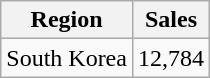<table class="wikitable">
<tr>
<th>Region</th>
<th>Sales</th>
</tr>
<tr>
<td>South Korea</td>
<td>12,784</td>
</tr>
</table>
